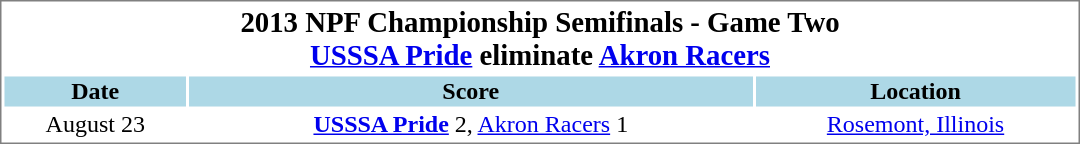<table cellpadding="1"  style="min-width:45em;text-align:center;font-size:100%; border:1px solid gray;">
<tr style="font-size:larger;">
<th colspan=8>2013 NPF Championship Semifinals - Game Two<br><strong><a href='#'>USSSA Pride</a></strong> eliminate <a href='#'>Akron Racers</a></th>
</tr>
<tr style="background:lightblue;">
<th>Date</th>
<th>Score</th>
<th>Location</th>
</tr>
<tr>
<td>August 23</td>
<td><strong><a href='#'>USSSA Pride</a></strong> 2, <a href='#'>Akron Racers</a> 1</td>
<td><a href='#'>Rosemont, Illinois</a></td>
</tr>
</table>
